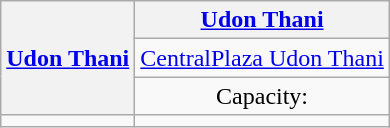<table class="wikitable" style="text-align:center;">
<tr>
<th rowspan=3><a href='#'>Udon Thani</a></th>
<th><a href='#'>Udon Thani</a></th>
</tr>
<tr>
<td><a href='#'>CentralPlaza Udon Thani</a></td>
</tr>
<tr>
<td>Capacity:</td>
</tr>
<tr>
<td></td>
<td></td>
</tr>
</table>
